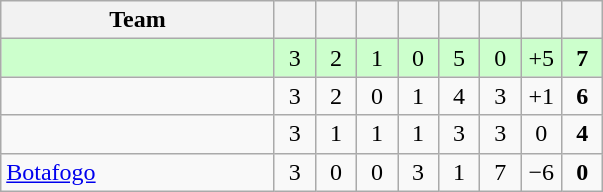<table class="wikitable" style="text-align:center;">
<tr>
<th width=175>Team</th>
<th width=20></th>
<th width=20></th>
<th width=20></th>
<th width=20></th>
<th width=20></th>
<th width=20></th>
<th width=20></th>
<th width=20></th>
</tr>
<tr bgcolor=ccffcc>
<td align="left"></td>
<td>3</td>
<td>2</td>
<td>1</td>
<td>0</td>
<td>5</td>
<td>0</td>
<td>+5</td>
<td><strong>7</strong></td>
</tr>
<tr>
<td align="left"></td>
<td>3</td>
<td>2</td>
<td>0</td>
<td>1</td>
<td>4</td>
<td>3</td>
<td>+1</td>
<td><strong>6</strong></td>
</tr>
<tr>
<td align="left"></td>
<td>3</td>
<td>1</td>
<td>1</td>
<td>1</td>
<td>3</td>
<td>3</td>
<td>0</td>
<td><strong>4</strong></td>
</tr>
<tr>
<td align="left"> <a href='#'>Botafogo</a></td>
<td>3</td>
<td>0</td>
<td>0</td>
<td>3</td>
<td>1</td>
<td>7</td>
<td>−6</td>
<td><strong>0</strong></td>
</tr>
</table>
